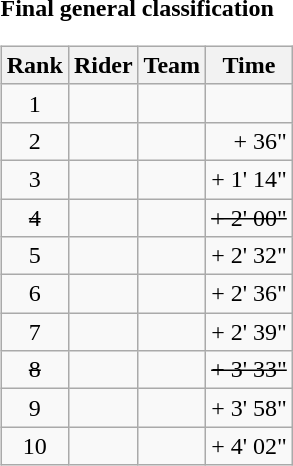<table>
<tr>
<td><strong>Final general classification</strong><br><table class="wikitable">
<tr>
<th scope="col">Rank</th>
<th scope="col">Rider</th>
<th scope="col">Team</th>
<th scope="col">Time</th>
</tr>
<tr>
<td style="text-align:center;">1</td>
<td></td>
<td></td>
<td style="text-align:right;"></td>
</tr>
<tr>
<td style="text-align:center;">2</td>
<td></td>
<td></td>
<td style="text-align:right;">+ 36"</td>
</tr>
<tr>
<td style="text-align:center;">3</td>
<td></td>
<td></td>
<td style="text-align:right;">+ 1' 14"</td>
</tr>
<tr>
<td style="text-align:center;"><s>4</s></td>
<td><s></s></td>
<td><s></s></td>
<td style="text-align:right;"><s>+ 2' 00"</s></td>
</tr>
<tr>
<td style="text-align:center;">5</td>
<td></td>
<td></td>
<td style="text-align:right;">+ 2' 32"</td>
</tr>
<tr>
<td style="text-align:center;">6</td>
<td></td>
<td></td>
<td style="text-align:right;">+ 2' 36"</td>
</tr>
<tr>
<td style="text-align:center;">7</td>
<td></td>
<td></td>
<td style="text-align:right;">+ 2' 39"</td>
</tr>
<tr>
<td style="text-align:center;"><s>8</s></td>
<td><s></s></td>
<td><s></s></td>
<td style="text-align:right;"><s>+ 3' 33"</s></td>
</tr>
<tr>
<td style="text-align:center;">9</td>
<td></td>
<td></td>
<td style="text-align:right;">+ 3' 58"</td>
</tr>
<tr>
<td style="text-align:center;">10</td>
<td></td>
<td></td>
<td style="text-align:right;">+ 4' 02"</td>
</tr>
</table>
</td>
</tr>
</table>
